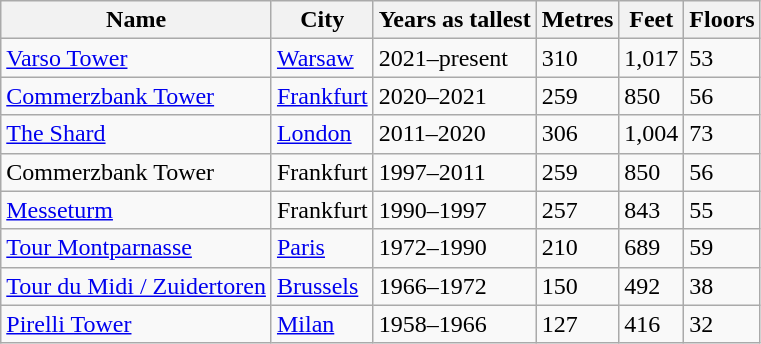<table class="wikitable sortable">
<tr>
<th>Name</th>
<th>City</th>
<th>Years as tallest</th>
<th>Metres</th>
<th>Feet</th>
<th>Floors</th>
</tr>
<tr>
<td><a href='#'>Varso Tower</a></td>
<td><a href='#'>Warsaw</a></td>
<td>2021–present</td>
<td>310</td>
<td>1,017</td>
<td>53</td>
</tr>
<tr>
<td><a href='#'>Commerzbank Tower</a></td>
<td><a href='#'>Frankfurt</a></td>
<td>2020–2021</td>
<td>259</td>
<td>850</td>
<td>56</td>
</tr>
<tr>
<td><a href='#'>The Shard</a></td>
<td><a href='#'>London</a></td>
<td>2011–2020</td>
<td>306</td>
<td>1,004</td>
<td>73</td>
</tr>
<tr>
<td>Commerzbank Tower</td>
<td>Frankfurt</td>
<td>1997–2011</td>
<td>259</td>
<td>850</td>
<td>56</td>
</tr>
<tr>
<td><a href='#'>Messeturm</a></td>
<td>Frankfurt</td>
<td>1990–1997</td>
<td>257</td>
<td>843</td>
<td>55</td>
</tr>
<tr>
<td><a href='#'>Tour Montparnasse</a></td>
<td><a href='#'>Paris</a></td>
<td>1972–1990</td>
<td>210</td>
<td>689</td>
<td>59</td>
</tr>
<tr>
<td><a href='#'>Tour du Midi / Zuidertoren</a></td>
<td><a href='#'>Brussels</a></td>
<td>1966–1972</td>
<td>150</td>
<td>492</td>
<td>38</td>
</tr>
<tr>
<td><a href='#'>Pirelli Tower</a></td>
<td><a href='#'>Milan</a></td>
<td>1958–1966</td>
<td>127</td>
<td>416</td>
<td>32</td>
</tr>
</table>
